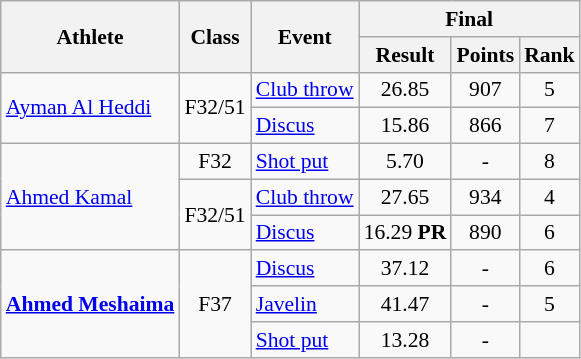<table class=wikitable style="font-size:90%">
<tr>
<th rowspan="2">Athlete</th>
<th rowspan="2">Class</th>
<th rowspan="2">Event</th>
<th colspan="3">Final</th>
</tr>
<tr>
<th>Result</th>
<th>Points</th>
<th>Rank</th>
</tr>
<tr>
<td rowspan="2"><a href='#'>Ayman Al Heddi</a></td>
<td rowspan="2" style="text-align:center;">F32/51</td>
<td><a href='#'>Club throw</a></td>
<td style="text-align:center;">26.85</td>
<td style="text-align:center;">907</td>
<td style="text-align:center;">5</td>
</tr>
<tr>
<td><a href='#'>Discus</a></td>
<td style="text-align:center;">15.86</td>
<td style="text-align:center;">866</td>
<td style="text-align:center;">7</td>
</tr>
<tr>
<td rowspan="3"><a href='#'>Ahmed Kamal</a></td>
<td style="text-align:center;">F32</td>
<td><a href='#'>Shot put</a></td>
<td style="text-align:center;">5.70</td>
<td style="text-align:center;">-</td>
<td style="text-align:center;">8</td>
</tr>
<tr>
<td rowspan="2" style="text-align:center;">F32/51</td>
<td><a href='#'>Club throw</a></td>
<td style="text-align:center;">27.65</td>
<td style="text-align:center;">934</td>
<td style="text-align:center;">4</td>
</tr>
<tr>
<td><a href='#'>Discus</a></td>
<td style="text-align:center;">16.29 <strong>PR</strong></td>
<td style="text-align:center;">890</td>
<td style="text-align:center;">6</td>
</tr>
<tr>
<td rowspan="3"><strong><a href='#'>Ahmed Meshaima</a></strong></td>
<td rowspan="3" style="text-align:center;">F37</td>
<td><a href='#'>Discus</a></td>
<td style="text-align:center;">37.12</td>
<td style="text-align:center;">-</td>
<td style="text-align:center;">6</td>
</tr>
<tr>
<td><a href='#'>Javelin</a></td>
<td style="text-align:center;">41.47</td>
<td style="text-align:center;">-</td>
<td style="text-align:center;">5</td>
</tr>
<tr>
<td><a href='#'>Shot put</a></td>
<td style="text-align:center;">13.28</td>
<td style="text-align:center;">-</td>
<td style="text-align:center;"></td>
</tr>
</table>
